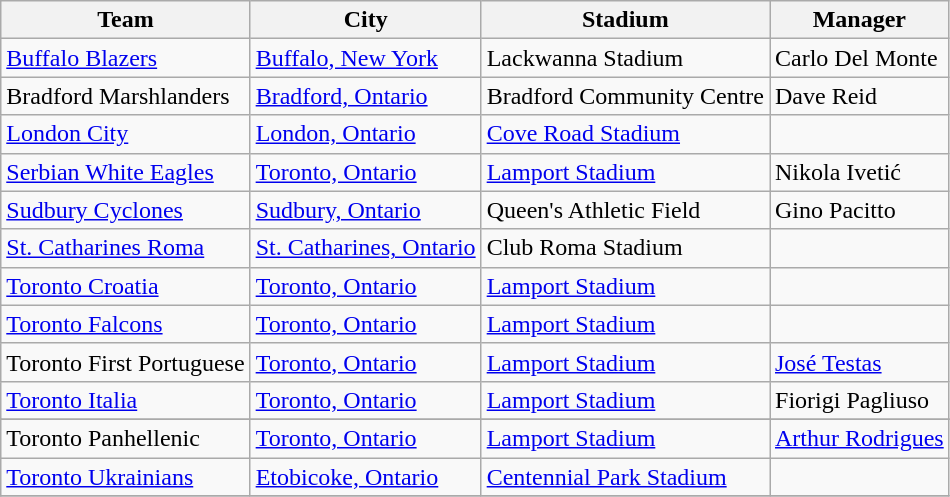<table class="wikitable sortable">
<tr>
<th>Team</th>
<th>City</th>
<th>Stadium</th>
<th>Manager</th>
</tr>
<tr>
<td><a href='#'>Buffalo Blazers</a></td>
<td><a href='#'>Buffalo, New York</a></td>
<td>Lackwanna Stadium</td>
<td>Carlo Del Monte</td>
</tr>
<tr>
<td>Bradford Marshlanders</td>
<td><a href='#'>Bradford, Ontario</a></td>
<td>Bradford Community Centre</td>
<td>Dave Reid</td>
</tr>
<tr>
<td><a href='#'>London City</a></td>
<td><a href='#'>London, Ontario</a></td>
<td><a href='#'>Cove Road Stadium</a></td>
<td></td>
</tr>
<tr>
<td><a href='#'>Serbian White Eagles</a></td>
<td><a href='#'>Toronto, Ontario</a></td>
<td><a href='#'>Lamport Stadium</a></td>
<td>Nikola Ivetić</td>
</tr>
<tr>
<td><a href='#'>Sudbury Cyclones</a></td>
<td><a href='#'>Sudbury, Ontario</a></td>
<td>Queen's Athletic Field</td>
<td>Gino Pacitto</td>
</tr>
<tr>
<td><a href='#'>St. Catharines Roma</a></td>
<td><a href='#'>St. Catharines, Ontario</a></td>
<td>Club Roma Stadium</td>
<td></td>
</tr>
<tr>
<td><a href='#'>Toronto Croatia</a></td>
<td><a href='#'>Toronto, Ontario</a></td>
<td><a href='#'>Lamport Stadium</a></td>
<td></td>
</tr>
<tr>
<td><a href='#'>Toronto Falcons</a></td>
<td><a href='#'>Toronto, Ontario</a></td>
<td><a href='#'>Lamport Stadium</a></td>
<td></td>
</tr>
<tr>
<td>Toronto First Portuguese</td>
<td><a href='#'>Toronto, Ontario</a></td>
<td><a href='#'>Lamport Stadium</a></td>
<td><a href='#'>José Testas</a></td>
</tr>
<tr>
<td><a href='#'>Toronto Italia</a></td>
<td><a href='#'>Toronto, Ontario</a></td>
<td><a href='#'>Lamport Stadium</a></td>
<td>Fiorigi Pagliuso</td>
</tr>
<tr>
</tr>
<tr>
<td>Toronto Panhellenic</td>
<td><a href='#'>Toronto, Ontario</a></td>
<td><a href='#'>Lamport Stadium</a></td>
<td><a href='#'>Arthur Rodrigues</a></td>
</tr>
<tr>
<td><a href='#'>Toronto Ukrainians</a></td>
<td><a href='#'>Etobicoke, Ontario</a></td>
<td><a href='#'>Centennial Park Stadium</a></td>
<td></td>
</tr>
<tr>
</tr>
</table>
